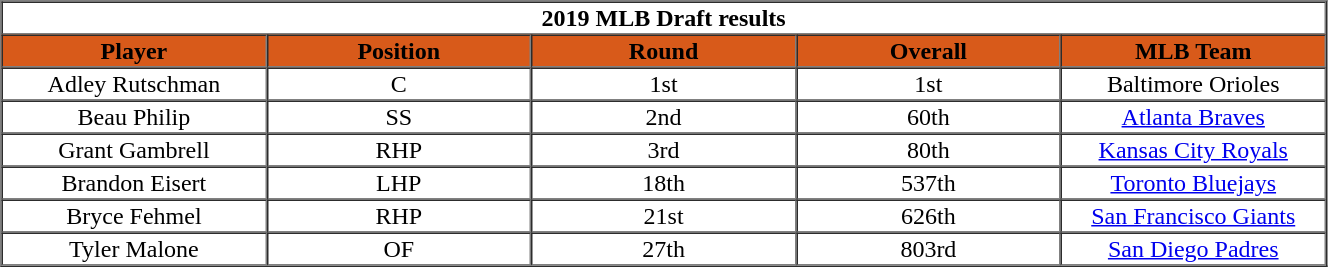<table cellpadding="1" border="1" cellspacing="0" width="70%">
<tr>
<th colspan="5">2019 MLB Draft results</th>
</tr>
<tr>
<th bgcolor="#d85a1a" width="20%"><span>Player</span></th>
<th bgcolor="#d85a1a" width="20%"><span>Position</span></th>
<th bgcolor="#d85a1a" width="20%"><span>Round</span></th>
<th bgcolor="#d85a1a" width="20%"><span>Overall</span></th>
<th bgcolor="#d85a1a" width="20%"><span>MLB Team</span></th>
</tr>
<tr align="center">
<td>Adley Rutschman</td>
<td>C</td>
<td>1st</td>
<td>1st</td>
<td>Baltimore Orioles</td>
</tr>
<tr align="center">
<td>Beau Philip</td>
<td>SS</td>
<td>2nd</td>
<td>60th</td>
<td><a href='#'>Atlanta Braves</a></td>
</tr>
<tr align="center">
<td>Grant Gambrell</td>
<td>RHP</td>
<td>3rd</td>
<td>80th</td>
<td><a href='#'>Kansas City Royals</a></td>
</tr>
<tr align="center">
<td>Brandon Eisert</td>
<td>LHP</td>
<td>18th</td>
<td>537th</td>
<td><a href='#'>Toronto Bluejays</a></td>
</tr>
<tr align="center">
<td>Bryce Fehmel</td>
<td>RHP</td>
<td>21st</td>
<td>626th</td>
<td><a href='#'>San Francisco Giants</a></td>
</tr>
<tr align="center">
<td>Tyler Malone</td>
<td>OF</td>
<td>27th</td>
<td>803rd</td>
<td><a href='#'>San Diego Padres</a></td>
</tr>
</table>
